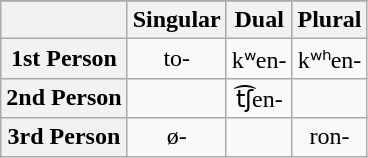<table class="wikitable">
<tr>
</tr>
<tr align=center>
<th></th>
<th>Singular</th>
<th>Dual</th>
<th>Plural</th>
</tr>
<tr align=center>
<th>1st Person</th>
<td>to-</td>
<td>kʷen-</td>
<td>kʷʰen-</td>
</tr>
<tr align=center>
<th>2nd Person</th>
<td></td>
<td>t͡ʃen-</td>
<td></td>
</tr>
<tr align=center>
<th>3rd Person</th>
<td>ø-</td>
<td></td>
<td>ron-</td>
</tr>
</table>
